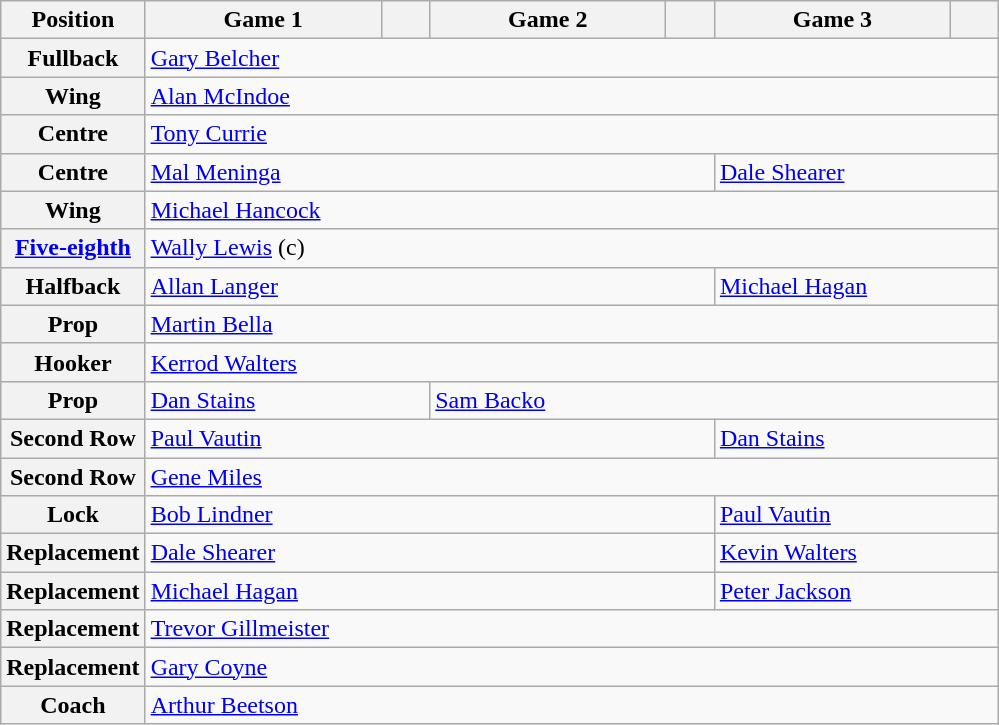<table class="wikitable">
<tr>
<th>Position</th>
<th style="width:150px;">Game 1</th>
<th style="width:25px;"></th>
<th style="width:150px;">Game 2</th>
<th style="width:25px;"></th>
<th style="width:150px;">Game 3</th>
<th style="width:25px;"></th>
</tr>
<tr>
<th>Fullback</th>
<td colspan="6"> <a href='#'>Gary Belcher</a></td>
</tr>
<tr>
<th>Wing</th>
<td colspan="6"> <a href='#'>Alan McIndoe</a></td>
</tr>
<tr>
<th>Centre</th>
<td colspan="6"> <a href='#'>Tony Currie</a></td>
</tr>
<tr>
<th>Centre</th>
<td colspan="4"> <a href='#'>Mal Meninga</a></td>
<td colspan="2"> <a href='#'>Dale Shearer</a></td>
</tr>
<tr>
<th>Wing</th>
<td colspan="6"> <a href='#'>Michael Hancock</a></td>
</tr>
<tr>
<th><a href='#'>Five-eighth</a></th>
<td colspan="6"> <a href='#'>Wally Lewis</a> (c)</td>
</tr>
<tr>
<th>Halfback</th>
<td colspan="4"> <a href='#'>Allan Langer</a></td>
<td colspan="2"> <a href='#'>Michael Hagan</a></td>
</tr>
<tr>
<th>Prop</th>
<td colspan="6"> <a href='#'>Martin Bella</a></td>
</tr>
<tr>
<th>Hooker</th>
<td colspan="6"> <a href='#'>Kerrod Walters</a></td>
</tr>
<tr>
<th>Prop</th>
<td colspan="2"> <a href='#'>Dan Stains</a></td>
<td colspan="4"> <a href='#'>Sam Backo</a></td>
</tr>
<tr>
<th>Second Row</th>
<td colspan="4"> <a href='#'>Paul Vautin</a></td>
<td colspan="2"> <a href='#'>Dan Stains</a></td>
</tr>
<tr>
<th>Second Row</th>
<td colspan="6"> <a href='#'>Gene Miles</a></td>
</tr>
<tr>
<th>Lock</th>
<td colspan="4"> <a href='#'>Bob Lindner</a></td>
<td colspan="2"> <a href='#'>Paul Vautin</a></td>
</tr>
<tr>
<th>Replacement</th>
<td colspan="4"> <a href='#'>Dale Shearer</a></td>
<td colspan="2"> <a href='#'>Kevin Walters</a></td>
</tr>
<tr>
<th>Replacement</th>
<td colspan="4"> <a href='#'>Michael Hagan</a></td>
<td colspan="2"> <a href='#'>Peter Jackson</a></td>
</tr>
<tr>
<th>Replacement</th>
<td colspan="6"> <a href='#'>Trevor Gillmeister</a></td>
</tr>
<tr>
<th>Replacement</th>
<td colspan="6"> <a href='#'>Gary Coyne</a></td>
</tr>
<tr>
<th>Coach</th>
<td colspan="6"> <a href='#'>Arthur Beetson</a></td>
</tr>
</table>
